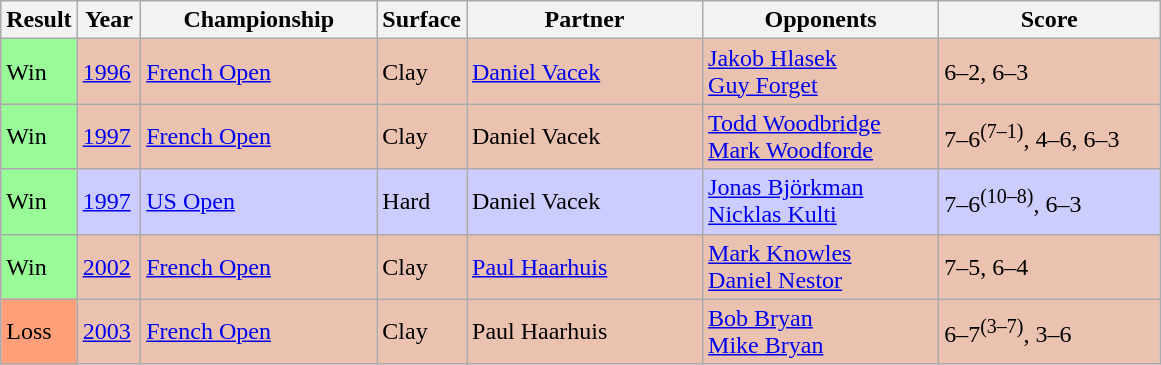<table class="sortable wikitable">
<tr>
<th style="width:40px">Result</th>
<th style="width:35px">Year</th>
<th style="width:150px">Championship</th>
<th style="width:50px">Surface</th>
<th style="width:150px">Partner</th>
<th style="width:150px">Opponents</th>
<th style="width:140px" class="unsortable">Score</th>
</tr>
<tr bgcolor=#EBC2AF>
<td style="background:#98fb98;">Win</td>
<td><a href='#'>1996</a></td>
<td><a href='#'>French Open</a></td>
<td>Clay</td>
<td> <a href='#'>Daniel Vacek</a></td>
<td> <a href='#'>Jakob Hlasek</a> <br>  <a href='#'>Guy Forget</a></td>
<td>6–2, 6–3</td>
</tr>
<tr bgcolor=#EBC2AF>
<td style="background:#98fb98;">Win</td>
<td><a href='#'>1997</a></td>
<td><a href='#'>French Open</a></td>
<td>Clay</td>
<td> Daniel Vacek</td>
<td> <a href='#'>Todd Woodbridge</a> <br>  <a href='#'>Mark Woodforde</a></td>
<td>7–6<sup>(7–1)</sup>, 4–6, 6–3</td>
</tr>
<tr bgcolor="#CCCCFF">
<td style="background:#98fb98;">Win</td>
<td><a href='#'>1997</a></td>
<td><a href='#'>US Open</a></td>
<td>Hard</td>
<td> Daniel Vacek</td>
<td> <a href='#'>Jonas Björkman</a> <br>  <a href='#'>Nicklas Kulti</a></td>
<td>7–6<sup>(10–8)</sup>, 6–3</td>
</tr>
<tr bgcolor=#EBC2AF>
<td style="background:#98fb98;">Win</td>
<td><a href='#'>2002</a></td>
<td><a href='#'>French Open</a></td>
<td>Clay</td>
<td> <a href='#'>Paul Haarhuis</a></td>
<td> <a href='#'>Mark Knowles</a> <br>  <a href='#'>Daniel Nestor</a></td>
<td>7–5, 6–4</td>
</tr>
<tr bgcolor=#EBC2AF>
<td style="background:#ffa07a;">Loss</td>
<td><a href='#'>2003</a></td>
<td><a href='#'>French Open</a></td>
<td>Clay</td>
<td> Paul Haarhuis</td>
<td> <a href='#'>Bob Bryan</a> <br>  <a href='#'>Mike Bryan</a></td>
<td>6–7<sup>(3–7)</sup>, 3–6</td>
</tr>
</table>
